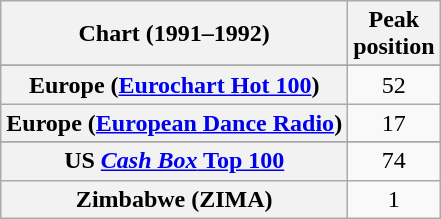<table class="wikitable sortable plainrowheaders" style="text-align:center">
<tr>
<th>Chart (1991–1992)</th>
<th>Peak<br>position</th>
</tr>
<tr>
</tr>
<tr>
</tr>
<tr>
</tr>
<tr>
<th scope="row">Europe (<a href='#'>Eurochart Hot 100</a>)</th>
<td>52</td>
</tr>
<tr>
<th scope="row">Europe (<a href='#'>European Dance Radio</a>)</th>
<td>17</td>
</tr>
<tr>
</tr>
<tr>
</tr>
<tr>
</tr>
<tr>
</tr>
<tr>
</tr>
<tr>
</tr>
<tr>
</tr>
<tr>
</tr>
<tr>
<th scope="row">US <a href='#'><em>Cash Box</em> Top 100</a></th>
<td>74</td>
</tr>
<tr>
<th scope="row">Zimbabwe (ZIMA)</th>
<td>1</td>
</tr>
</table>
